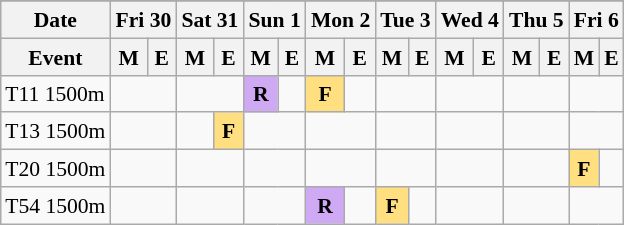<table class="wikitable" style="margin:0.5em auto; font-size:90%; line-height:1.25em;">
<tr align="center">
</tr>
<tr>
<th>Date</th>
<th colspan="2">Fri 30</th>
<th colspan="2">Sat 31</th>
<th colspan="2">Sun 1</th>
<th colspan="2">Mon 2</th>
<th colspan="2">Tue 3</th>
<th colspan="2">Wed 4</th>
<th colspan="2">Thu 5</th>
<th colspan="2">Fri 6</th>
</tr>
<tr>
<th>Event</th>
<th>M</th>
<th>E</th>
<th>M</th>
<th>E</th>
<th>M</th>
<th>E</th>
<th>M</th>
<th>E</th>
<th>M</th>
<th>E</th>
<th>M</th>
<th>E</th>
<th>M</th>
<th>E</th>
<th>M</th>
<th>E</th>
</tr>
<tr align="center">
<td align="left">T11 1500m</td>
<td colspan="2"></td>
<td colspan="2"></td>
<td bgcolor="#D0A9F5"><strong>R</strong></td>
<td></td>
<td bgcolor="#FFDF80"><strong>F</strong></td>
<td></td>
<td colspan="2"></td>
<td colspan="2"></td>
<td colspan="2"></td>
<td colspan="2"></td>
</tr>
<tr align="center">
<td align="left">T13 1500m</td>
<td colspan="2"></td>
<td></td>
<td bgcolor="#FFDF80"><strong>F</strong></td>
<td colspan="2"></td>
<td colspan="2"></td>
<td colspan="2"></td>
<td colspan="2"></td>
<td colspan="2"></td>
<td colspan="2"></td>
</tr>
<tr align="center">
<td align="left">T20 1500m</td>
<td colspan="2"></td>
<td colspan="2"></td>
<td colspan="2"></td>
<td colspan="2"></td>
<td colspan="2"></td>
<td colspan="2"></td>
<td colspan="2"></td>
<td bgcolor="#FFDF80"><strong>F</strong></td>
<td></td>
</tr>
<tr align="center">
<td align="left">T54 1500m</td>
<td colspan="2"></td>
<td colspan="2"></td>
<td colspan="2"></td>
<td bgcolor="#D0A9F5"><strong>R</strong></td>
<td></td>
<td bgcolor="#FFDF80"><strong>F</strong></td>
<td></td>
<td colspan="2"></td>
<td colspan="2"></td>
<td colspan="2"></td>
</tr>
</table>
